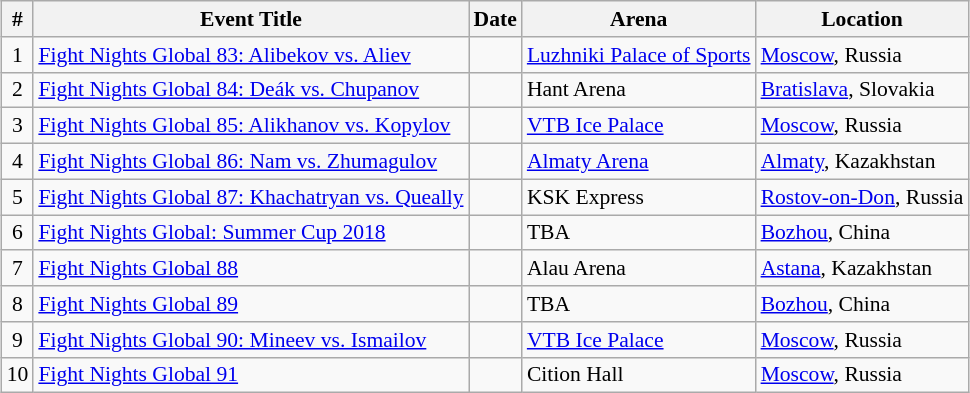<table class="sortable wikitable succession-box" style="margin:1.0em auto; font-size:90%;">
<tr>
<th scope="col">#</th>
<th scope="col">Event Title</th>
<th scope="col">Date</th>
<th scope="col">Arena</th>
<th scope="col">Location</th>
</tr>
<tr>
<td align=center>1</td>
<td><a href='#'>Fight Nights Global 83: Alibekov vs. Aliev</a></td>
<td></td>
<td><a href='#'>Luzhniki Palace of Sports</a></td>
<td><a href='#'>Moscow</a>, Russia</td>
</tr>
<tr>
<td align=center>2</td>
<td><a href='#'>Fight Nights Global 84: Deák vs. Chupanov</a></td>
<td></td>
<td>Hant Arena</td>
<td><a href='#'>Bratislava</a>, Slovakia</td>
</tr>
<tr>
<td align=center>3</td>
<td><a href='#'>Fight Nights Global 85: Alikhanov vs. Kopylov</a></td>
<td></td>
<td><a href='#'>VTB Ice Palace</a></td>
<td><a href='#'>Moscow</a>, Russia</td>
</tr>
<tr>
<td align=center>4</td>
<td><a href='#'>Fight Nights Global 86: Nam vs. Zhumagulov</a></td>
<td></td>
<td><a href='#'>Almaty Arena</a></td>
<td><a href='#'>Almaty</a>, Kazakhstan</td>
</tr>
<tr>
<td align=center>5</td>
<td><a href='#'>Fight Nights Global 87: Khachatryan vs. Queally</a></td>
<td></td>
<td>KSK Express</td>
<td><a href='#'>Rostov-on-Don</a>, Russia</td>
</tr>
<tr>
<td align=center>6</td>
<td><a href='#'>Fight Nights Global: Summer Cup 2018</a></td>
<td></td>
<td>TBA</td>
<td><a href='#'>Bozhou</a>, China</td>
</tr>
<tr>
<td align=center>7</td>
<td><a href='#'>Fight Nights Global 88</a></td>
<td></td>
<td>Alau Arena</td>
<td><a href='#'>Astana</a>, Kazakhstan</td>
</tr>
<tr>
<td align=center>8</td>
<td><a href='#'>Fight Nights Global 89</a></td>
<td></td>
<td>TBA</td>
<td><a href='#'>Bozhou</a>, China</td>
</tr>
<tr>
<td align=center>9</td>
<td><a href='#'>Fight Nights Global 90: Mineev vs. Ismailov</a></td>
<td></td>
<td><a href='#'>VTB Ice Palace</a></td>
<td><a href='#'>Moscow</a>, Russia</td>
</tr>
<tr>
<td align=center>10</td>
<td><a href='#'>Fight Nights Global 91</a></td>
<td></td>
<td>Cition Hall</td>
<td><a href='#'>Moscow</a>, Russia</td>
</tr>
</table>
